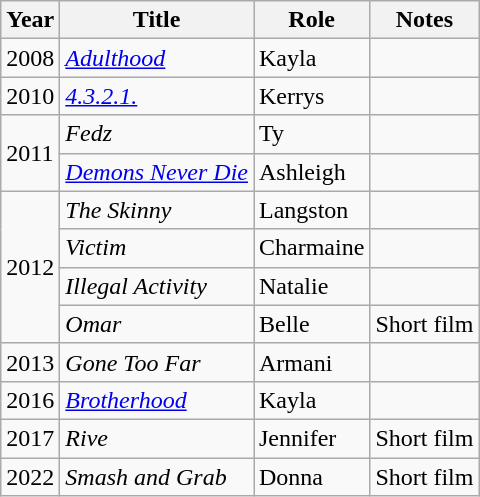<table class="wikitable">
<tr>
<th>Year</th>
<th>Title</th>
<th>Role</th>
<th>Notes</th>
</tr>
<tr>
<td>2008</td>
<td><em><a href='#'>Adulthood</a></em></td>
<td>Kayla</td>
<td></td>
</tr>
<tr>
<td>2010</td>
<td><em><a href='#'>4.3.2.1.</a></em></td>
<td>Kerrys</td>
<td></td>
</tr>
<tr>
<td rowspan="2">2011</td>
<td><em>Fedz</em></td>
<td>Ty</td>
<td></td>
</tr>
<tr>
<td><em><a href='#'>Demons Never Die</a></em></td>
<td>Ashleigh</td>
<td></td>
</tr>
<tr>
<td rowspan="4">2012</td>
<td><em>The Skinny</em></td>
<td>Langston</td>
</tr>
<tr>
<td><em>Victim </em></td>
<td>Charmaine</td>
<td></td>
</tr>
<tr>
<td><em>Illegal Activity</em></td>
<td>Natalie</td>
<td></td>
</tr>
<tr>
<td><em>Omar</em></td>
<td>Belle</td>
<td>Short film</td>
</tr>
<tr>
<td>2013</td>
<td><em> Gone Too Far</em></td>
<td>Armani</td>
<td></td>
</tr>
<tr>
<td>2016</td>
<td><em><a href='#'>Brotherhood</a></em></td>
<td>Kayla</td>
<td></td>
</tr>
<tr>
<td>2017</td>
<td><em>Rive</em></td>
<td>Jennifer</td>
<td>Short film</td>
</tr>
<tr>
<td>2022</td>
<td><em>Smash and Grab</em></td>
<td>Donna</td>
<td>Short film</td>
</tr>
</table>
